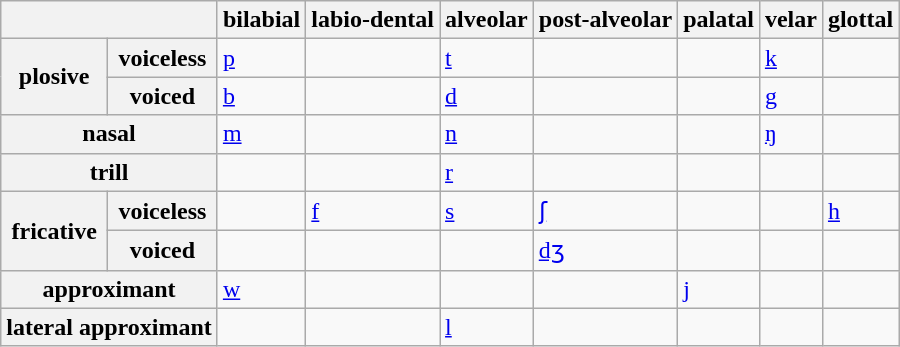<table class="wikitable">
<tr>
<th colspan="2"></th>
<th>bilabial</th>
<th>labio-dental</th>
<th>alveolar</th>
<th>post-alveolar</th>
<th>palatal</th>
<th>velar</th>
<th>glottal</th>
</tr>
<tr>
<th rowspan="2">plosive</th>
<th>voiceless</th>
<td><a href='#'>p</a></td>
<td></td>
<td><a href='#'>t</a></td>
<td></td>
<td></td>
<td><a href='#'>k</a></td>
<td></td>
</tr>
<tr>
<th>voiced</th>
<td><a href='#'>b</a></td>
<td></td>
<td><a href='#'>d</a></td>
<td></td>
<td></td>
<td><a href='#'>g</a></td>
<td></td>
</tr>
<tr>
<th colspan="2">nasal</th>
<td><a href='#'>m</a></td>
<td></td>
<td><a href='#'>n</a></td>
<td></td>
<td></td>
<td><a href='#'>ŋ</a></td>
<td></td>
</tr>
<tr>
<th colspan="2">trill</th>
<td></td>
<td></td>
<td><a href='#'>r</a></td>
<td></td>
<td></td>
<td></td>
<td></td>
</tr>
<tr>
<th rowspan="2">fricative</th>
<th>voiceless</th>
<td></td>
<td><a href='#'>f</a></td>
<td><a href='#'>s</a></td>
<td><a href='#'>ʃ</a></td>
<td></td>
<td></td>
<td><a href='#'>h</a></td>
</tr>
<tr>
<th>voiced</th>
<td></td>
<td></td>
<td></td>
<td><a href='#'>dʒ</a></td>
<td></td>
<td></td>
<td></td>
</tr>
<tr>
<th colspan="2">approximant</th>
<td><a href='#'>w</a></td>
<td></td>
<td></td>
<td></td>
<td><a href='#'>j</a></td>
<td></td>
<td></td>
</tr>
<tr>
<th colspan="2">lateral approximant</th>
<td></td>
<td></td>
<td><a href='#'>l</a></td>
<td></td>
<td></td>
<td></td>
<td></td>
</tr>
</table>
